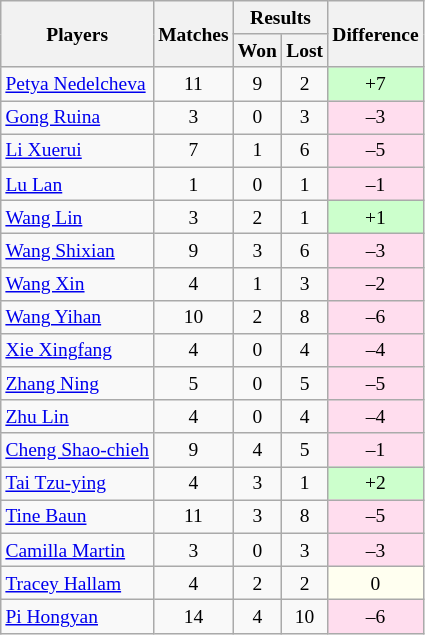<table class=wikitable style="text-align:center; font-size:small">
<tr>
<th rowspan="2">Players</th>
<th rowspan="2">Matches</th>
<th colspan="2">Results</th>
<th rowspan="2">Difference</th>
</tr>
<tr>
<th>Won</th>
<th>Lost</th>
</tr>
<tr>
<td align="left"> <a href='#'>Petya Nedelcheva</a></td>
<td>11</td>
<td>9</td>
<td>2</td>
<td bgcolor="#ccffcc">+7</td>
</tr>
<tr>
<td align="left"> <a href='#'>Gong Ruina</a></td>
<td>3</td>
<td>0</td>
<td>3</td>
<td bgcolor="#ffddee">–3</td>
</tr>
<tr>
<td align="left"> <a href='#'>Li Xuerui</a></td>
<td>7</td>
<td>1</td>
<td>6</td>
<td bgcolor="#ffddee">–5</td>
</tr>
<tr>
<td align="left"> <a href='#'>Lu Lan</a></td>
<td>1</td>
<td>0</td>
<td>1</td>
<td bgcolor="#ffddee">–1</td>
</tr>
<tr>
<td align="left"> <a href='#'>Wang Lin</a></td>
<td>3</td>
<td>2</td>
<td>1</td>
<td bgcolor="#ccffcc">+1</td>
</tr>
<tr>
<td align="left"> <a href='#'>Wang Shixian</a></td>
<td>9</td>
<td>3</td>
<td>6</td>
<td bgcolor="#ffddee">–3</td>
</tr>
<tr>
<td align="left"> <a href='#'>Wang Xin</a></td>
<td>4</td>
<td>1</td>
<td>3</td>
<td bgcolor="#ffddee">–2</td>
</tr>
<tr>
<td align="left"> <a href='#'>Wang Yihan</a></td>
<td>10</td>
<td>2</td>
<td>8</td>
<td bgcolor="#ffddee">–6</td>
</tr>
<tr>
<td align="left"> <a href='#'>Xie Xingfang</a></td>
<td>4</td>
<td>0</td>
<td>4</td>
<td bgcolor="#ffddee">–4</td>
</tr>
<tr>
<td align="left"> <a href='#'>Zhang Ning</a></td>
<td>5</td>
<td>0</td>
<td>5</td>
<td bgcolor="#ffddee">–5</td>
</tr>
<tr>
<td align="left"> <a href='#'>Zhu Lin</a></td>
<td>4</td>
<td>0</td>
<td>4</td>
<td bgcolor="#ffddee">–4</td>
</tr>
<tr>
<td align="left"> <a href='#'>Cheng Shao-chieh</a></td>
<td>9</td>
<td>4</td>
<td>5</td>
<td bgcolor="#ffddee">–1</td>
</tr>
<tr>
<td align="left"> <a href='#'>Tai Tzu-ying</a></td>
<td>4</td>
<td>3</td>
<td>1</td>
<td bgcolor="#ccffcc">+2</td>
</tr>
<tr>
<td align="left"> <a href='#'>Tine Baun</a></td>
<td>11</td>
<td>3</td>
<td>8</td>
<td bgcolor="#ffddee">–5</td>
</tr>
<tr>
<td align="left"> <a href='#'>Camilla Martin</a></td>
<td>3</td>
<td>0</td>
<td>3</td>
<td bgcolor="#ffddee">–3</td>
</tr>
<tr>
<td align="left"> <a href='#'>Tracey Hallam</a></td>
<td>4</td>
<td>2</td>
<td>2</td>
<td bgcolor="#fffff0">0</td>
</tr>
<tr>
<td align="left"> <a href='#'>Pi Hongyan</a></td>
<td>14</td>
<td>4</td>
<td>10</td>
<td bgcolor="#ffddee">–6</td>
</tr>
</table>
